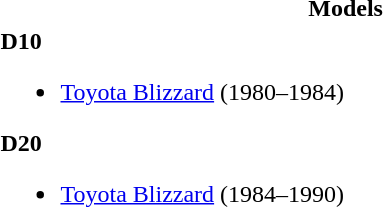<table>
<tr>
<th style="width:50%">Models</th>
</tr>
<tr>
<td style="width:50%"><strong>D10</strong><br><ul><li><a href='#'>Toyota Blizzard</a> (1980–1984)</li></ul><strong>D20</strong><ul><li><a href='#'>Toyota Blizzard</a> (1984–1990)</li></ul></td>
</tr>
</table>
